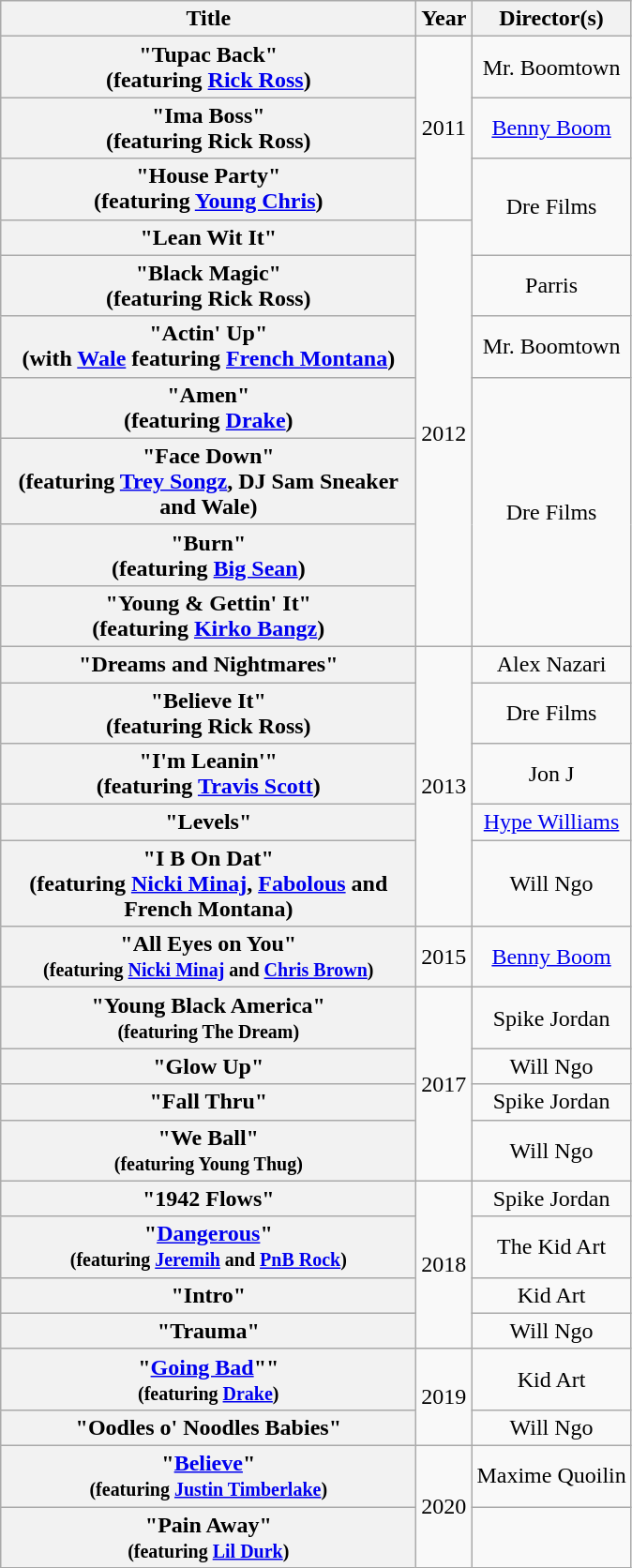<table class="wikitable plainrowheaders" style="text-align:center;">
<tr>
<th scope="col" style="width:18em;">Title</th>
<th scope="col">Year</th>
<th scope="col">Director(s)</th>
</tr>
<tr>
<th scope="row">"Tupac Back"<br><span>(featuring <a href='#'>Rick Ross</a>)</span></th>
<td rowspan="3">2011</td>
<td>Mr. Boomtown</td>
</tr>
<tr>
<th scope="row">"Ima Boss"<br><span>(featuring Rick Ross)</span></th>
<td><a href='#'>Benny Boom</a></td>
</tr>
<tr>
<th scope="row">"House Party"<br><span>(featuring <a href='#'>Young Chris</a>)</span></th>
<td rowspan="2">Dre Films</td>
</tr>
<tr>
<th scope="row">"Lean Wit It"</th>
<td rowspan="7">2012</td>
</tr>
<tr>
<th scope="row">"Black Magic"<br><span>(featuring Rick Ross)</span></th>
<td>Parris</td>
</tr>
<tr>
<th scope="row">"Actin' Up"<br><span>(with <a href='#'>Wale</a> featuring <a href='#'>French Montana</a>)</span></th>
<td>Mr. Boomtown</td>
</tr>
<tr>
<th scope="row">"Amen"<br><span>(featuring <a href='#'>Drake</a>)</span></th>
<td rowspan="4">Dre Films</td>
</tr>
<tr>
<th scope="row">"Face Down"<br><span>(featuring <a href='#'>Trey Songz</a>,  DJ Sam Sneaker and Wale)</span></th>
</tr>
<tr>
<th scope="row">"Burn"<br><span>(featuring <a href='#'>Big Sean</a>)</span></th>
</tr>
<tr>
<th scope="row">"Young & Gettin' It"<br><span>(featuring <a href='#'>Kirko Bangz</a>)</span></th>
</tr>
<tr>
<th scope="row">"Dreams and Nightmares"</th>
<td rowspan="5">2013</td>
<td>Alex Nazari</td>
</tr>
<tr>
<th scope="row">"Believe It"<br><span>(featuring Rick Ross)</span></th>
<td>Dre Films</td>
</tr>
<tr>
<th scope="row">"I'm Leanin'"<br><span>(featuring <a href='#'>Travis Scott</a>)</span></th>
<td>Jon J</td>
</tr>
<tr>
<th scope="row">"Levels"</th>
<td><a href='#'>Hype Williams</a></td>
</tr>
<tr>
<th scope="row">"I B On Dat"<br><span>(featuring <a href='#'>Nicki Minaj</a>, <a href='#'>Fabolous</a> and French Montana)</span></th>
<td>Will Ngo</td>
</tr>
<tr>
<th scope="row">"All Eyes on You"<br><small>(featuring <a href='#'>Nicki Minaj</a> and <a href='#'>Chris Brown</a>)</small></th>
<td rowspan="1">2015</td>
<td><a href='#'>Benny Boom</a></td>
</tr>
<tr>
<th scope="row">"Young Black America"<br><small>(featuring The Dream)</small></th>
<td rowspan="4">2017</td>
<td>Spike Jordan</td>
</tr>
<tr>
<th scope="row">"Glow Up"</th>
<td>Will Ngo</td>
</tr>
<tr>
<th scope="row">"Fall Thru"</th>
<td>Spike Jordan</td>
</tr>
<tr>
<th scope="row">"We Ball"<br><small>(featuring Young Thug)</small></th>
<td>Will Ngo</td>
</tr>
<tr>
<th scope="row">"1942 Flows"</th>
<td rowspan="4">2018</td>
<td>Spike Jordan</td>
</tr>
<tr>
<th scope="row">"<a href='#'>Dangerous</a>"<br><small>(featuring <a href='#'>Jeremih</a> and <a href='#'>PnB Rock</a>)</small></th>
<td>The Kid Art</td>
</tr>
<tr>
<th scope="row">"Intro"</th>
<td>Kid Art</td>
</tr>
<tr>
<th scope="row">"Trauma"</th>
<td>Will Ngo</td>
</tr>
<tr>
<th scope="row">"<a href='#'>Going Bad</a>""<br><small>(featuring <a href='#'>Drake</a>)</small></th>
<td rowspan="2">2019</td>
<td>Kid Art</td>
</tr>
<tr>
<th scope="row">"Oodles o' Noodles Babies"</th>
<td>Will Ngo</td>
</tr>
<tr>
<th scope="row">"<a href='#'>Believe</a>"<br><small>(featuring <a href='#'>Justin Timberlake</a>)</small></th>
<td rowspan="2">2020</td>
<td>Maxime Quoilin</td>
</tr>
<tr>
<th scope="row">"Pain Away"<br><small>(featuring <a href='#'>Lil Durk</a>)</small></th>
<td></td>
</tr>
</table>
